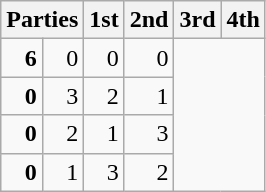<table class="wikitable" style="text-align:right;">
<tr>
<th colspan=2 style="text-align:left;">Parties</th>
<th>1st</th>
<th>2nd</th>
<th>3rd</th>
<th>4th</th>
</tr>
<tr>
<td><strong>6</strong></td>
<td>0</td>
<td>0</td>
<td>0</td>
</tr>
<tr>
<td><strong>0</strong></td>
<td>3</td>
<td>2</td>
<td>1</td>
</tr>
<tr>
<td><strong>0</strong></td>
<td>2</td>
<td>1</td>
<td>3</td>
</tr>
<tr>
<td><strong>0</strong></td>
<td>1</td>
<td>3</td>
<td>2</td>
</tr>
</table>
